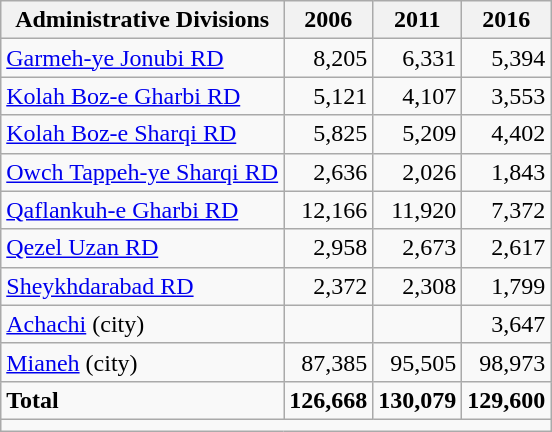<table class="wikitable">
<tr>
<th>Administrative Divisions</th>
<th>2006</th>
<th>2011</th>
<th>2016</th>
</tr>
<tr>
<td><a href='#'>Garmeh-ye Jonubi RD</a></td>
<td style="text-align: right;">8,205</td>
<td style="text-align: right;">6,331</td>
<td style="text-align: right;">5,394</td>
</tr>
<tr>
<td><a href='#'>Kolah Boz-e Gharbi RD</a></td>
<td style="text-align: right;">5,121</td>
<td style="text-align: right;">4,107</td>
<td style="text-align: right;">3,553</td>
</tr>
<tr>
<td><a href='#'>Kolah Boz-e Sharqi RD</a></td>
<td style="text-align: right;">5,825</td>
<td style="text-align: right;">5,209</td>
<td style="text-align: right;">4,402</td>
</tr>
<tr>
<td><a href='#'>Owch Tappeh-ye Sharqi RD</a></td>
<td style="text-align: right;">2,636</td>
<td style="text-align: right;">2,026</td>
<td style="text-align: right;">1,843</td>
</tr>
<tr>
<td><a href='#'>Qaflankuh-e Gharbi RD</a></td>
<td style="text-align: right;">12,166</td>
<td style="text-align: right;">11,920</td>
<td style="text-align: right;">7,372</td>
</tr>
<tr>
<td><a href='#'>Qezel Uzan RD</a></td>
<td style="text-align: right;">2,958</td>
<td style="text-align: right;">2,673</td>
<td style="text-align: right;">2,617</td>
</tr>
<tr>
<td><a href='#'>Sheykhdarabad RD</a></td>
<td style="text-align: right;">2,372</td>
<td style="text-align: right;">2,308</td>
<td style="text-align: right;">1,799</td>
</tr>
<tr>
<td><a href='#'>Achachi</a> (city)</td>
<td style="text-align: right;"></td>
<td style="text-align: right;"></td>
<td style="text-align: right;">3,647</td>
</tr>
<tr>
<td><a href='#'>Mianeh</a> (city)</td>
<td style="text-align: right;">87,385</td>
<td style="text-align: right;">95,505</td>
<td style="text-align: right;">98,973</td>
</tr>
<tr>
<td><strong>Total</strong></td>
<td style="text-align: right;"><strong>126,668</strong></td>
<td style="text-align: right;"><strong>130,079</strong></td>
<td style="text-align: right;"><strong>129,600</strong></td>
</tr>
<tr>
<td colspan=4></td>
</tr>
</table>
